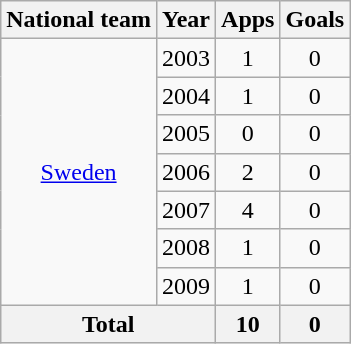<table class="wikitable" style="text-align:center">
<tr>
<th>National team</th>
<th>Year</th>
<th>Apps</th>
<th>Goals</th>
</tr>
<tr>
<td rowspan="7"><a href='#'>Sweden</a></td>
<td>2003</td>
<td>1</td>
<td>0</td>
</tr>
<tr>
<td>2004</td>
<td>1</td>
<td>0</td>
</tr>
<tr>
<td>2005</td>
<td>0</td>
<td>0</td>
</tr>
<tr>
<td>2006</td>
<td>2</td>
<td>0</td>
</tr>
<tr>
<td>2007</td>
<td>4</td>
<td>0</td>
</tr>
<tr>
<td>2008</td>
<td>1</td>
<td>0</td>
</tr>
<tr>
<td>2009</td>
<td>1</td>
<td>0</td>
</tr>
<tr>
<th colspan="2">Total</th>
<th>10</th>
<th>0</th>
</tr>
</table>
